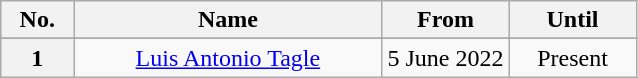<table class="wikitable" style="font-size:100%; text-align:center;">
<tr>
<th scope="col">No.</th>
<th scope="col" style="border-left:none;">Name</th>
<th scope="col" style="width:20%;">From</th>
<th scope="col" style="width:20%;">Until</th>
</tr>
<tr>
</tr>
<tr>
<th scope="row">1</th>
<td><a href='#'>Luis Antonio Tagle</a><br></td>
<td>5 June 2022</td>
<td>Present</td>
</tr>
</table>
